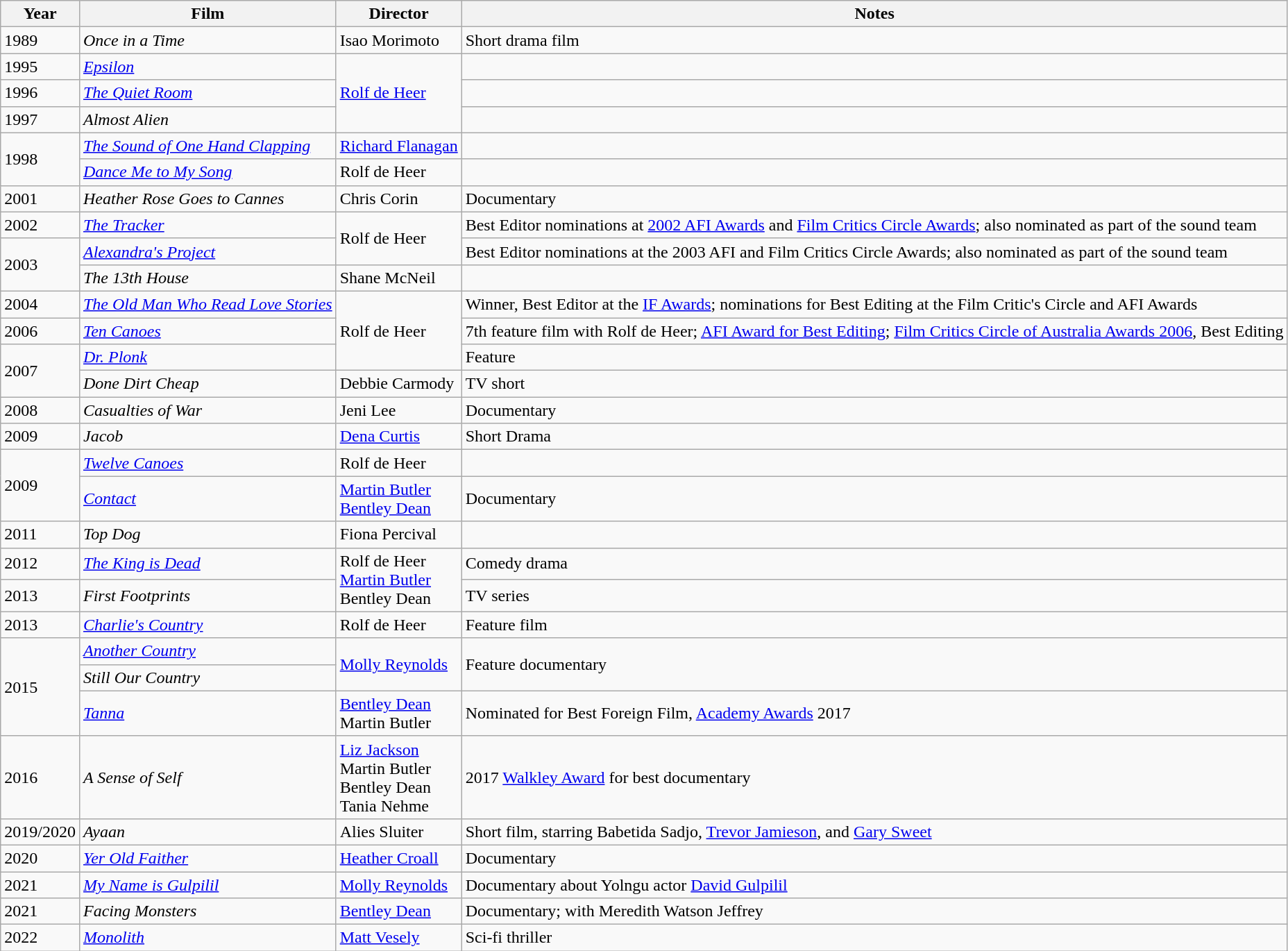<table class="wikitable">
<tr>
<th>Year</th>
<th>Film</th>
<th>Director</th>
<th>Notes</th>
</tr>
<tr>
<td>1989</td>
<td><em>Once in a Time</em></td>
<td>Isao Morimoto</td>
<td>Short drama film</td>
</tr>
<tr>
<td>1995</td>
<td><em><a href='#'>Epsilon</a></em></td>
<td rowspan=3><a href='#'>Rolf de Heer</a></td>
<td></td>
</tr>
<tr>
<td>1996</td>
<td><em><a href='#'>The Quiet Room</a></em></td>
<td></td>
</tr>
<tr>
<td>1997</td>
<td><em>Almost Alien</em></td>
<td></td>
</tr>
<tr>
<td rowspan=2>1998</td>
<td><em><a href='#'>The Sound of One Hand Clapping</a></em></td>
<td><a href='#'>Richard Flanagan</a></td>
<td></td>
</tr>
<tr>
<td><em><a href='#'>Dance Me to My Song</a></em></td>
<td>Rolf de Heer</td>
<td></td>
</tr>
<tr>
<td>2001</td>
<td><em>Heather Rose Goes to Cannes</em></td>
<td>Chris Corin</td>
<td>Documentary</td>
</tr>
<tr>
<td>2002</td>
<td><em><a href='#'>The Tracker</a></em></td>
<td rowspan=2>Rolf de Heer</td>
<td>Best Editor nominations at <a href='#'>2002 AFI Awards</a> and <a href='#'>Film Critics Circle Awards</a>; also nominated as part of the sound team</td>
</tr>
<tr>
<td rowspan=2>2003</td>
<td><em><a href='#'>Alexandra's Project</a></em></td>
<td>Best Editor nominations at the 2003 AFI  and Film Critics Circle Awards; also nominated as part of the sound team</td>
</tr>
<tr>
<td><em>The 13th House</em></td>
<td>Shane McNeil</td>
<td></td>
</tr>
<tr>
<td>2004</td>
<td><em><a href='#'>The Old Man Who Read Love Stories</a></em></td>
<td rowspan=3>Rolf de Heer</td>
<td>Winner, Best Editor at the <a href='#'>IF Awards</a>; nominations for Best Editing at the Film Critic's Circle and AFI Awards</td>
</tr>
<tr>
<td>2006</td>
<td><em><a href='#'>Ten Canoes</a></em></td>
<td>7th feature film with Rolf de Heer; <a href='#'>AFI Award for Best Editing</a>; <a href='#'>Film Critics Circle of Australia Awards 2006</a>, Best Editing</td>
</tr>
<tr>
<td rowspan=2>2007</td>
<td><em><a href='#'>Dr. Plonk</a></em></td>
<td>Feature</td>
</tr>
<tr>
<td><em>Done Dirt Cheap</em></td>
<td>Debbie Carmody</td>
<td>TV short</td>
</tr>
<tr>
<td>2008</td>
<td><em>Casualties of War</em></td>
<td>Jeni Lee</td>
<td>Documentary</td>
</tr>
<tr>
<td>2009</td>
<td><em>Jacob</em></td>
<td><a href='#'>Dena Curtis</a></td>
<td>Short Drama</td>
</tr>
<tr>
<td rowspan=2>2009</td>
<td><em><a href='#'>Twelve Canoes</a></em></td>
<td>Rolf de Heer</td>
<td></td>
</tr>
<tr>
<td><em><a href='#'>Contact</a></em></td>
<td><a href='#'>Martin Butler</a><br><a href='#'>Bentley Dean</a></td>
<td>Documentary</td>
</tr>
<tr>
<td>2011</td>
<td><em>Top Dog</em></td>
<td>Fiona Percival</td>
<td></td>
</tr>
<tr>
<td>2012</td>
<td><em><a href='#'>The King is Dead</a></em></td>
<td rowspan="2">Rolf de Heer<br><a href='#'>Martin Butler</a><br>Bentley Dean</td>
<td>Comedy drama</td>
</tr>
<tr>
<td>2013</td>
<td><em>First Footprints</em></td>
<td>TV series</td>
</tr>
<tr>
<td>2013</td>
<td><em><a href='#'>Charlie's Country</a></em></td>
<td>Rolf de Heer</td>
<td>Feature film</td>
</tr>
<tr>
<td rowspan="3">2015</td>
<td><em><a href='#'>Another Country</a></em></td>
<td rowspan="2"><a href='#'>Molly Reynolds</a></td>
<td rowspan=2>Feature documentary</td>
</tr>
<tr>
<td><em>Still Our Country</em></td>
</tr>
<tr>
<td><em><a href='#'>Tanna</a></em></td>
<td><a href='#'>Bentley Dean</a><br>Martin Butler</td>
<td>Nominated for Best Foreign Film, <a href='#'>Academy Awards</a> 2017</td>
</tr>
<tr>
<td>2016</td>
<td><em>A Sense of Self</em></td>
<td><a href='#'>Liz Jackson</a><br>Martin Butler<br>Bentley Dean<br>Tania Nehme</td>
<td>2017 <a href='#'>Walkley Award</a> for best documentary</td>
</tr>
<tr>
<td>2019/2020</td>
<td><em>Ayaan</em></td>
<td>Alies Sluiter</td>
<td>Short film, starring Babetida Sadjo, <a href='#'>Trevor Jamieson</a>, and <a href='#'>Gary Sweet</a></td>
</tr>
<tr>
<td>2020</td>
<td><em><a href='#'>Yer Old Faither</a></em></td>
<td><a href='#'>Heather Croall</a></td>
<td>Documentary</td>
</tr>
<tr>
<td>2021</td>
<td><em><a href='#'>My Name is Gulpilil</a></em></td>
<td><a href='#'>Molly Reynolds</a></td>
<td>Documentary about Yolngu actor <a href='#'>David Gulpilil</a></td>
</tr>
<tr>
<td>2021</td>
<td><em>Facing Monsters</em></td>
<td><a href='#'>Bentley Dean</a></td>
<td>Documentary; with Meredith Watson Jeffrey</td>
</tr>
<tr>
<td>2022</td>
<td><em><a href='#'>Monolith</a></em></td>
<td><a href='#'>Matt Vesely</a></td>
<td>Sci-fi thriller</td>
</tr>
</table>
